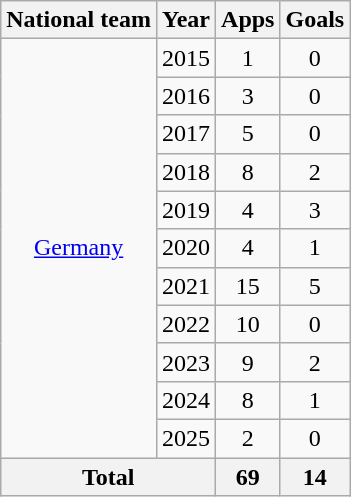<table class=wikitable style=text-align:center>
<tr>
<th>National team</th>
<th>Year</th>
<th>Apps</th>
<th>Goals</th>
</tr>
<tr>
<td rowspan=11><a href='#'>Germany</a></td>
<td>2015</td>
<td>1</td>
<td>0</td>
</tr>
<tr>
<td>2016</td>
<td>3</td>
<td>0</td>
</tr>
<tr>
<td>2017</td>
<td>5</td>
<td>0</td>
</tr>
<tr>
<td>2018</td>
<td>8</td>
<td>2</td>
</tr>
<tr>
<td>2019</td>
<td>4</td>
<td>3</td>
</tr>
<tr>
<td>2020</td>
<td>4</td>
<td>1</td>
</tr>
<tr>
<td>2021</td>
<td>15</td>
<td>5</td>
</tr>
<tr>
<td>2022</td>
<td>10</td>
<td>0</td>
</tr>
<tr>
<td>2023</td>
<td>9</td>
<td>2</td>
</tr>
<tr>
<td>2024</td>
<td>8</td>
<td>1</td>
</tr>
<tr>
<td>2025</td>
<td>2</td>
<td>0</td>
</tr>
<tr>
<th colspan=2>Total</th>
<th>69</th>
<th>14</th>
</tr>
</table>
